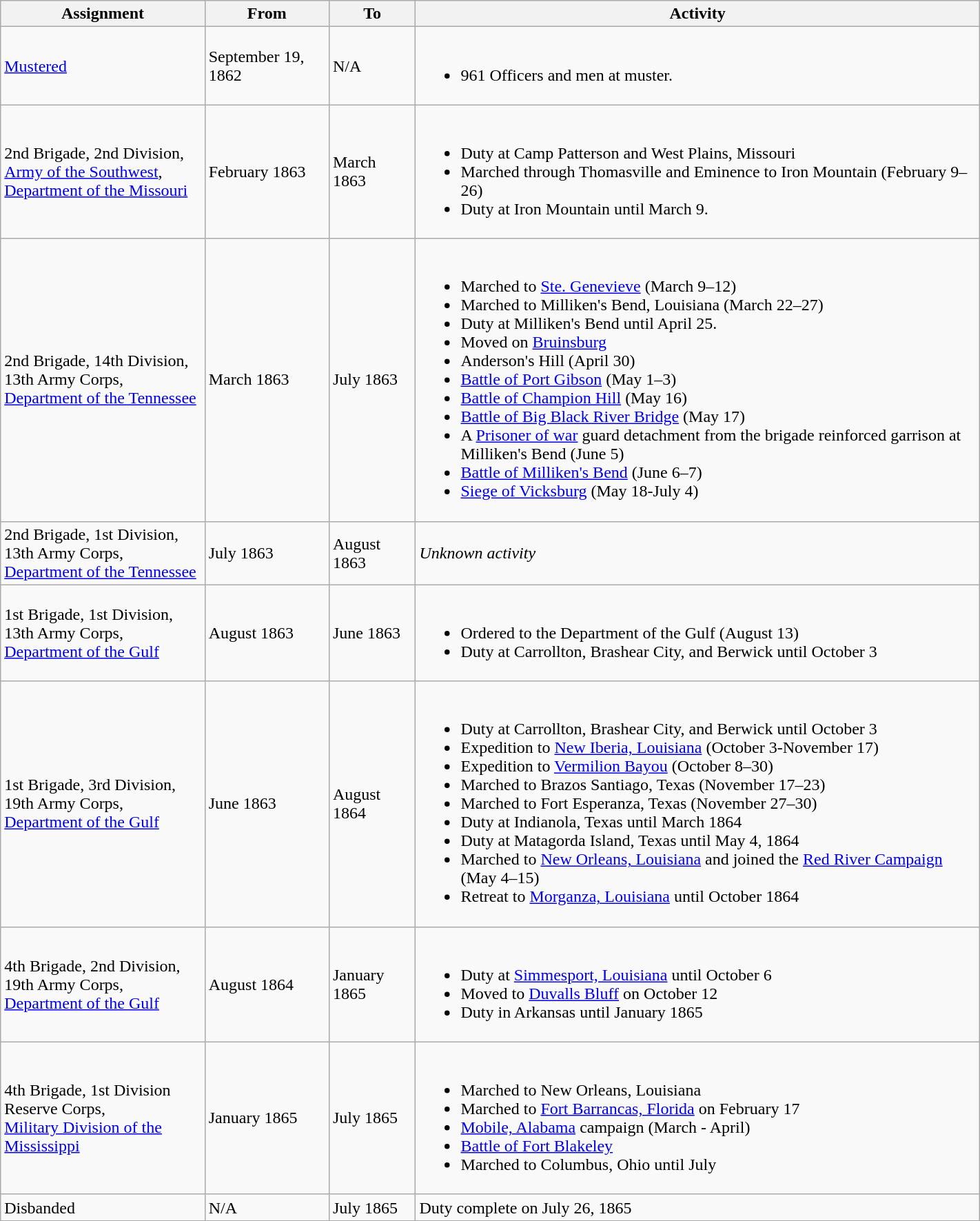<table class="wikitable" style="width: 75%;">
<tr>
<th>Assignment</th>
<th>From</th>
<th>To</th>
<th>Activity</th>
</tr>
<tr>
<td><a href='#'>Mustered</a></td>
<td>September 19, 1862</td>
<td>N/A</td>
<td><br><ul><li>961 Officers and men at muster.</li></ul></td>
</tr>
<tr>
<td>2nd Brigade, 2nd Division,<br><a href='#'>Army of the Southwest</a>, <br> <a href='#'>Department of the Missouri</a></td>
<td>February 1863</td>
<td>March 1863</td>
<td><br><ul><li>Duty at Camp Patterson and West Plains, Missouri</li><li>Marched through Thomasville and Eminence to Iron Mountain (February 9–26)</li><li>Duty at Iron Mountain until March 9.</li></ul></td>
</tr>
<tr>
<td>2nd Brigade, 14th Division, <br> 13th Army Corps, <br> <a href='#'>Department of the Tennessee</a></td>
<td>March 1863</td>
<td>July 1863</td>
<td><br><ul><li>Marched to <a href='#'>Ste. Genevieve</a> (March 9–12)</li><li>Marched to Milliken's Bend, Louisiana (March 22–27)</li><li>Duty at Milliken's Bend until April 25.</li><li>Moved on <a href='#'>Bruinsburg</a></li><li>Anderson's Hill (April 30)</li><li><a href='#'>Battle of Port Gibson</a> (May 1–3)</li><li><a href='#'>Battle of Champion Hill</a> (May 16)</li><li><a href='#'>Battle of Big Black River Bridge</a> (May 17)</li><li>A <a href='#'>Prisoner of war</a> guard detachment from the brigade reinforced garrison at Milliken's Bend (June 5)</li><li><a href='#'>Battle of Milliken's Bend</a> (June 6–7)</li><li><a href='#'>Siege of Vicksburg</a> (May 18-July 4)</li></ul></td>
</tr>
<tr>
<td>2nd Brigade, 1st Division, <br> 13th Army Corps, <br> <a href='#'>Department of the Tennessee</a></td>
<td>July 1863</td>
<td>August 1863</td>
<td><em>Unknown activity</em></td>
</tr>
<tr>
<td>1st Brigade, 1st Division, <br> 13th Army Corps, <br> <a href='#'>Department of the Gulf</a></td>
<td>August 1863</td>
<td>June 1863</td>
<td><br><ul><li>Ordered to the Department of the Gulf (August 13)</li><li>Duty at Carrollton, Brashear City, and Berwick until October 3</li></ul></td>
</tr>
<tr>
<td>1st Brigade, 3rd Division, <br> 19th Army Corps, <br> <a href='#'>Department of the Gulf</a></td>
<td>June 1863</td>
<td>August 1864</td>
<td><br><ul><li>Duty at Carrollton, Brashear City, and Berwick until October 3</li><li>Expedition to <a href='#'>New Iberia, Louisiana</a> (October 3-November 17)</li><li>Expedition to <a href='#'>Vermilion Bayou</a> (October 8–30)</li><li>Marched to Brazos Santiago, Texas (November 17–23)</li><li>Marched to Fort Esperanza, Texas (November 27–30)</li><li>Duty at Indianola, Texas until March 1864</li><li>Duty at Matagorda Island, Texas until May 4, 1864</li><li>Marched to <a href='#'>New Orleans, Louisiana</a> and joined the <a href='#'>Red River Campaign</a> (May 4–15)</li><li>Retreat to <a href='#'>Morganza, Louisiana</a> until October 1864</li></ul></td>
</tr>
<tr>
<td>4th Brigade, 2nd Division, <br> 19th Army Corps, <br> <a href='#'>Department of the Gulf</a></td>
<td>August 1864</td>
<td>January 1865</td>
<td><br><ul><li>Duty at <a href='#'>Simmesport, Louisiana</a> until October 6</li><li>Moved to <a href='#'>Duvalls Bluff</a> on October 12</li><li>Duty in Arkansas until January 1865</li></ul></td>
</tr>
<tr>
<td>4th Brigade, 1st Division <br> Reserve Corps, <br> <a href='#'>Military Division of the Mississippi</a></td>
<td>January 1865</td>
<td>July 1865</td>
<td><br><ul><li>Marched to New Orleans, Louisiana</li><li>Marched to <a href='#'>Fort Barrancas, Florida</a> on February 17</li><li><a href='#'>Mobile, Alabama</a> campaign (March - April)</li><li><a href='#'>Battle of Fort Blakeley</a></li><li>Marched to Columbus, Ohio until July</li></ul></td>
</tr>
<tr>
<td>Disbanded</td>
<td>N/A</td>
<td>July 1865</td>
<td>Duty complete on July 26, 1865</td>
</tr>
</table>
